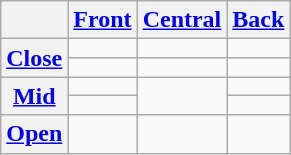<table class="wikitable" style="text-align:center;">
<tr>
<th></th>
<th><a href='#'>Front</a></th>
<th><a href='#'>Central</a></th>
<th><a href='#'>Back</a></th>
</tr>
<tr>
<th rowspan="2"><a href='#'>Close</a></th>
<td></td>
<td></td>
<td colspan="2"></td>
</tr>
<tr>
<td></td>
<td></td>
<td colspan="2"></td>
</tr>
<tr>
<th rowspan="2"><a href='#'>Mid</a></th>
<td></td>
<td rowspan="2"></td>
<td></td>
</tr>
<tr>
<td></td>
<td></td>
</tr>
<tr>
<th><a href='#'>Open</a></th>
<td></td>
<td></td>
<td></td>
</tr>
</table>
